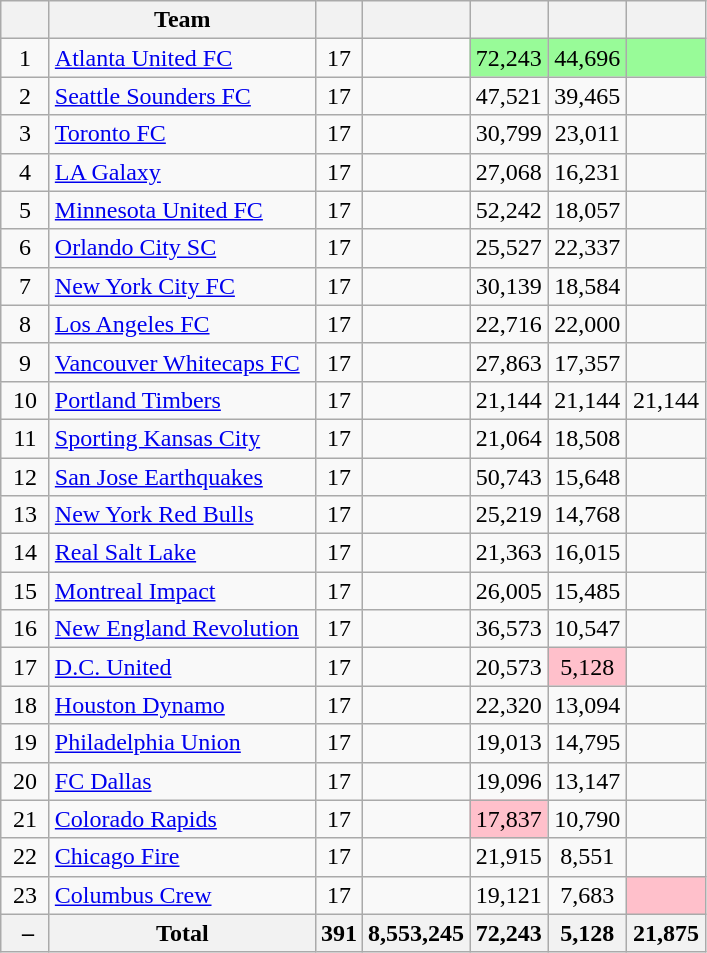<table class="wikitable sortable">
<tr>
<th width=25></th>
<th width=170>Team</th>
<th></th>
<th width=45></th>
<th width=45></th>
<th width=45></th>
<th width=45></th>
</tr>
<tr>
<td align=center>1</td>
<td><a href='#'>Atlanta United FC</a></td>
<td align="center">17</td>
<td align="center"></td>
<td align="center" bgcolor="#98fb98">72,243</td>
<td align="center" bgcolor="#98fb98">44,696</td>
<td align="center" bgcolor="#98fb98"></td>
</tr>
<tr>
<td align=center>2</td>
<td><a href='#'>Seattle Sounders FC</a></td>
<td align="center">17</td>
<td align="center"></td>
<td align="center">47,521</td>
<td align="center">39,465</td>
<td align="center"></td>
</tr>
<tr>
<td align=center>3</td>
<td><a href='#'>Toronto FC</a></td>
<td align="center">17</td>
<td align="center"></td>
<td align="center">30,799</td>
<td align="center">23,011</td>
<td align="center"></td>
</tr>
<tr>
<td align=center>4</td>
<td><a href='#'>LA Galaxy</a></td>
<td align="center">17</td>
<td align="center"></td>
<td align="center">27,068</td>
<td align="center">16,231</td>
<td align="center"></td>
</tr>
<tr>
<td align=center>5</td>
<td><a href='#'>Minnesota United FC</a></td>
<td align="center">17</td>
<td align="center"></td>
<td align="center">52,242</td>
<td align="center">18,057</td>
<td align="center"></td>
</tr>
<tr>
<td align=center>6</td>
<td><a href='#'>Orlando City SC</a></td>
<td align="center">17</td>
<td align="center"></td>
<td align="center">25,527</td>
<td align="center">22,337</td>
<td align="center"></td>
</tr>
<tr>
<td align=center>7</td>
<td><a href='#'>New York City FC</a></td>
<td align="center">17</td>
<td align="center"></td>
<td align="center">30,139</td>
<td align="center">18,584</td>
<td align="center"></td>
</tr>
<tr>
<td align=center>8</td>
<td><a href='#'>Los Angeles FC</a></td>
<td align="center">17</td>
<td align="center"></td>
<td align="center">22,716</td>
<td align="center">22,000</td>
<td align="center"></td>
</tr>
<tr>
<td align=center>9</td>
<td><a href='#'>Vancouver Whitecaps FC</a></td>
<td align="center">17</td>
<td align="center"></td>
<td align="center">27,863</td>
<td align="center">17,357</td>
<td align="center"></td>
</tr>
<tr>
<td align=center>10</td>
<td><a href='#'>Portland Timbers</a></td>
<td align="center">17</td>
<td align="center"></td>
<td align="center">21,144</td>
<td align="center">21,144</td>
<td align="center">21,144</td>
</tr>
<tr>
<td align=center>11</td>
<td><a href='#'>Sporting Kansas City</a></td>
<td align="center">17</td>
<td align="center"></td>
<td align="center">21,064</td>
<td align="center">18,508</td>
<td align="center"></td>
</tr>
<tr>
<td align=center>12</td>
<td><a href='#'>San Jose Earthquakes</a></td>
<td align="center">17</td>
<td align="center"></td>
<td align="center">50,743</td>
<td align="center">15,648</td>
<td align="center"></td>
</tr>
<tr>
<td align=center>13</td>
<td><a href='#'>New York Red Bulls</a></td>
<td align="center">17</td>
<td align="center"></td>
<td align="center">25,219</td>
<td align="center">14,768</td>
<td align="center"></td>
</tr>
<tr>
<td align=center>14</td>
<td><a href='#'>Real Salt Lake</a></td>
<td align="center">17</td>
<td align="center"></td>
<td align="center">21,363</td>
<td align="center">16,015</td>
<td align="center"></td>
</tr>
<tr>
<td align=center>15</td>
<td><a href='#'>Montreal Impact</a></td>
<td align="center">17</td>
<td align="center"></td>
<td align="center">26,005</td>
<td align="center">15,485</td>
<td align="center"></td>
</tr>
<tr>
<td align=center>16</td>
<td><a href='#'>New England Revolution</a></td>
<td align="center">17</td>
<td align="center"></td>
<td align="center">36,573</td>
<td align="center">10,547</td>
<td align="center"></td>
</tr>
<tr>
<td align=center>17</td>
<td><a href='#'>D.C. United</a></td>
<td align="center">17</td>
<td align="center"></td>
<td align="center">20,573</td>
<td align="center" bgcolor="#ffc0cb">5,128</td>
<td align="center"></td>
</tr>
<tr>
<td align=center>18</td>
<td><a href='#'>Houston Dynamo</a></td>
<td align="center">17</td>
<td align="center"></td>
<td align="center">22,320</td>
<td align="center">13,094</td>
<td align="center"></td>
</tr>
<tr>
<td align=center>19</td>
<td><a href='#'>Philadelphia Union</a></td>
<td align="center">17</td>
<td align="center"></td>
<td align="center">19,013</td>
<td align="center">14,795</td>
<td align="center"></td>
</tr>
<tr>
<td align=center>20</td>
<td><a href='#'>FC Dallas</a></td>
<td align="center">17</td>
<td align="center"></td>
<td align="center">19,096</td>
<td align="center">13,147</td>
<td align="center"></td>
</tr>
<tr>
<td align=center>21</td>
<td><a href='#'>Colorado Rapids</a></td>
<td align="center">17</td>
<td align="center"></td>
<td align="center" bgcolor="#ffc0cb">17,837</td>
<td align="center">10,790</td>
<td align="center"></td>
</tr>
<tr>
<td align=center>22</td>
<td><a href='#'>Chicago Fire</a></td>
<td align="center">17</td>
<td align="center"></td>
<td align="center">21,915</td>
<td align="center">8,551</td>
<td align="center"></td>
</tr>
<tr>
<td align=center>23</td>
<td><a href='#'>Columbus Crew</a></td>
<td align="center">17</td>
<td align="center"></td>
<td align="center">19,121</td>
<td align="center">7,683</td>
<td align="center" bgcolor="#ffc0cb"></td>
</tr>
<tr>
<th align=center> –</th>
<th>Total</th>
<th align=center>391</th>
<th align=center>8,553,245</th>
<th align=center>72,243</th>
<th align=center>5,128</th>
<th align=center>21,875</th>
</tr>
</table>
